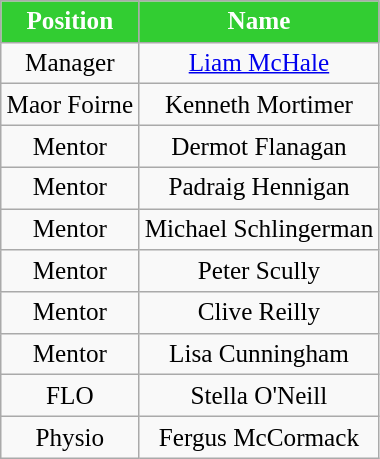<table class="wikitable" border="2" style="text-align:center; float:center; font-size:105%">
<tr>
<th style=background:#32CD32;color:white;><strong>Position</strong></th>
<th style=background:#32CD32;color:white;><strong>Name</strong></th>
</tr>
<tr>
<td>Manager</td>
<td><a href='#'>Liam McHale</a></td>
</tr>
<tr>
<td>Maor Foirne</td>
<td>Kenneth Mortimer</td>
</tr>
<tr>
<td>Mentor</td>
<td>Dermot Flanagan</td>
</tr>
<tr>
<td>Mentor</td>
<td>Padraig Hennigan</td>
</tr>
<tr>
<td>Mentor</td>
<td>Michael Schlingerman</td>
</tr>
<tr>
<td>Mentor</td>
<td>Peter Scully</td>
</tr>
<tr>
<td>Mentor</td>
<td>Clive Reilly</td>
</tr>
<tr>
<td>Mentor</td>
<td>Lisa Cunningham</td>
</tr>
<tr>
<td>FLO</td>
<td>Stella O'Neill</td>
</tr>
<tr>
<td>Physio</td>
<td>Fergus McCormack</td>
</tr>
</table>
